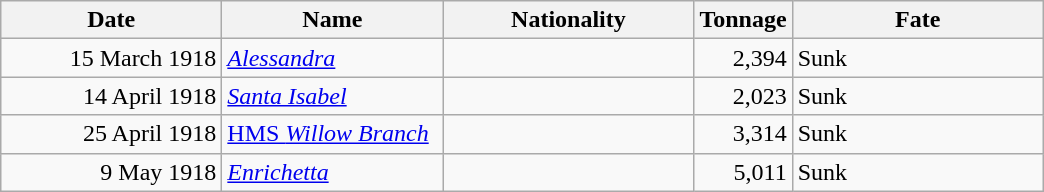<table class="wikitable sortable">
<tr>
<th width="140px">Date</th>
<th width="140px">Name</th>
<th width="160px">Nationality</th>
<th width="25px">Tonnage</th>
<th width="160px">Fate</th>
</tr>
<tr>
<td align="right">15 March 1918</td>
<td align="left"><a href='#'><em>Alessandra</em></a></td>
<td align="left"></td>
<td align="right">2,394</td>
<td align="left">Sunk</td>
</tr>
<tr>
<td align="right">14 April 1918</td>
<td align="left"><a href='#'><em>Santa Isabel</em></a></td>
<td align="left"></td>
<td align="right">2,023</td>
<td align="left">Sunk</td>
</tr>
<tr>
<td align="right">25 April 1918</td>
<td align="left"><a href='#'>HMS <em>Willow Branch</em></a></td>
<td align="left"></td>
<td align="right">3,314</td>
<td align="left">Sunk</td>
</tr>
<tr>
<td align="right">9 May 1918</td>
<td align="left"><a href='#'><em>Enrichetta</em></a></td>
<td align="left"></td>
<td align="right">5,011</td>
<td align="left">Sunk</td>
</tr>
</table>
